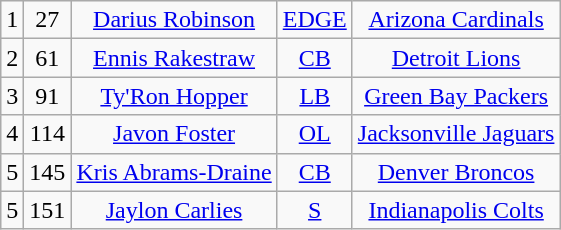<table class="wikitable" style="text-align:center">
<tr>
<td>1</td>
<td>27</td>
<td><a href='#'>Darius Robinson</a></td>
<td><a href='#'>EDGE</a></td>
<td><a href='#'>Arizona Cardinals</a></td>
</tr>
<tr>
<td>2</td>
<td>61</td>
<td><a href='#'>Ennis Rakestraw</a></td>
<td><a href='#'>CB</a></td>
<td><a href='#'>Detroit Lions</a></td>
</tr>
<tr>
<td>3</td>
<td>91</td>
<td><a href='#'>Ty'Ron Hopper</a></td>
<td><a href='#'>LB</a></td>
<td><a href='#'>Green Bay Packers</a></td>
</tr>
<tr>
<td>4</td>
<td>114</td>
<td><a href='#'>Javon Foster</a></td>
<td><a href='#'>OL</a></td>
<td><a href='#'>Jacksonville Jaguars</a></td>
</tr>
<tr>
<td>5</td>
<td>145</td>
<td><a href='#'>Kris Abrams-Draine</a></td>
<td><a href='#'>CB</a></td>
<td><a href='#'>Denver Broncos</a></td>
</tr>
<tr>
<td>5</td>
<td>151</td>
<td><a href='#'>Jaylon Carlies</a></td>
<td><a href='#'>S</a></td>
<td><a href='#'>Indianapolis Colts</a></td>
</tr>
</table>
